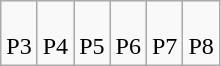<table class=wikitable>
<tr align=center>
<td><br>P3</td>
<td><br>P4</td>
<td><br>P5</td>
<td><br>P6</td>
<td><br>P7</td>
<td><br>P8</td>
</tr>
</table>
